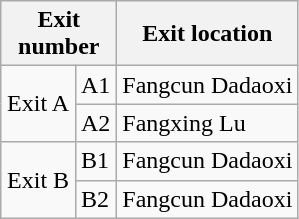<table class="wikitable">
<tr>
<th style="width:70px" colspan="2">Exit number</th>
<th>Exit location</th>
</tr>
<tr>
<td align="center" rowspan="2">Exit A</td>
<td>A1</td>
<td>Fangcun Dadaoxi</td>
</tr>
<tr>
<td>A2</td>
<td>Fangxing Lu</td>
</tr>
<tr>
<td align="center" rowspan="2">Exit B</td>
<td>B1</td>
<td>Fangcun Dadaoxi</td>
</tr>
<tr>
<td>B2</td>
<td>Fangcun Dadaoxi</td>
</tr>
</table>
